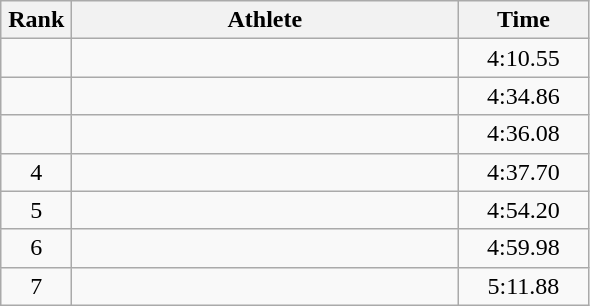<table class=wikitable style="text-align:center">
<tr>
<th width=40>Rank</th>
<th width=250>Athlete</th>
<th width=80>Time</th>
</tr>
<tr>
<td></td>
<td align=left></td>
<td>4:10.55</td>
</tr>
<tr>
<td></td>
<td align=left></td>
<td>4:34.86</td>
</tr>
<tr>
<td></td>
<td align=left></td>
<td>4:36.08</td>
</tr>
<tr>
<td>4</td>
<td align=left></td>
<td>4:37.70</td>
</tr>
<tr>
<td>5</td>
<td align=left></td>
<td>4:54.20</td>
</tr>
<tr>
<td>6</td>
<td align=left></td>
<td>4:59.98</td>
</tr>
<tr>
<td>7</td>
<td align=left></td>
<td>5:11.88</td>
</tr>
</table>
